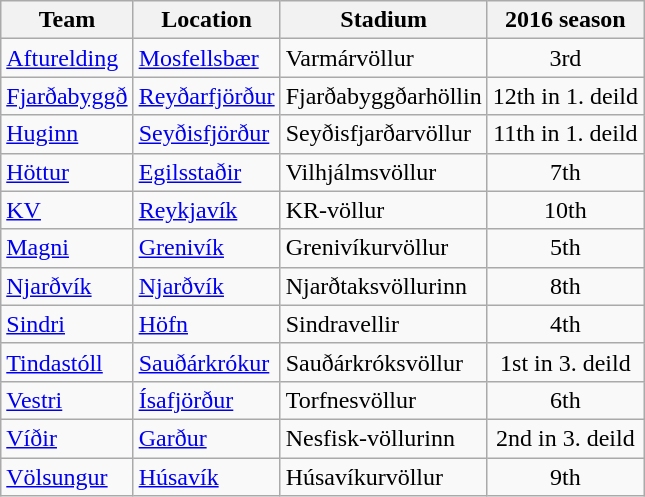<table class="wikitable sortable">
<tr>
<th>Team</th>
<th>Location</th>
<th>Stadium</th>
<th>2016 season</th>
</tr>
<tr>
<td><a href='#'>Afturelding</a></td>
<td><a href='#'>Mosfellsbær</a></td>
<td>Varmárvöllur</td>
<td align=center>3rd</td>
</tr>
<tr>
<td><a href='#'>Fjarðabyggð</a></td>
<td><a href='#'>Reyðarfjörður</a></td>
<td>Fjarðabyggðarhöllin</td>
<td align=center>12th in 1. deild</td>
</tr>
<tr>
<td><a href='#'>Huginn</a></td>
<td><a href='#'>Seyðisfjörður</a></td>
<td>Seyðisfjarðarvöllur</td>
<td align=center>11th in 1. deild</td>
</tr>
<tr>
<td><a href='#'>Höttur</a></td>
<td><a href='#'>Egilsstaðir</a></td>
<td>Vilhjálmsvöllur</td>
<td align=center>7th</td>
</tr>
<tr>
<td><a href='#'>KV</a></td>
<td><a href='#'>Reykjavík</a></td>
<td>KR-völlur</td>
<td align=center>10th</td>
</tr>
<tr>
<td><a href='#'>Magni</a></td>
<td><a href='#'>Grenivík</a></td>
<td>Grenivíkurvöllur</td>
<td align=center>5th</td>
</tr>
<tr>
<td><a href='#'>Njarðvík</a></td>
<td><a href='#'>Njarðvík</a></td>
<td>Njarðtaksvöllurinn</td>
<td align=center>8th</td>
</tr>
<tr>
<td><a href='#'>Sindri</a></td>
<td><a href='#'>Höfn</a></td>
<td>Sindravellir</td>
<td align=center>4th</td>
</tr>
<tr>
<td><a href='#'>Tindastóll</a></td>
<td><a href='#'>Sauðárkrókur</a></td>
<td>Sauðárkróksvöllur</td>
<td align=center>1st in 3. deild</td>
</tr>
<tr>
<td><a href='#'>Vestri</a></td>
<td><a href='#'>Ísafjörður</a></td>
<td>Torfnesvöllur</td>
<td align=center>6th</td>
</tr>
<tr>
<td><a href='#'>Víðir</a></td>
<td><a href='#'>Garður</a></td>
<td>Nesfisk-völlurinn</td>
<td align=center>2nd in 3. deild</td>
</tr>
<tr>
<td><a href='#'>Völsungur</a></td>
<td><a href='#'>Húsavík</a></td>
<td>Húsavíkurvöllur</td>
<td align=center>9th</td>
</tr>
</table>
